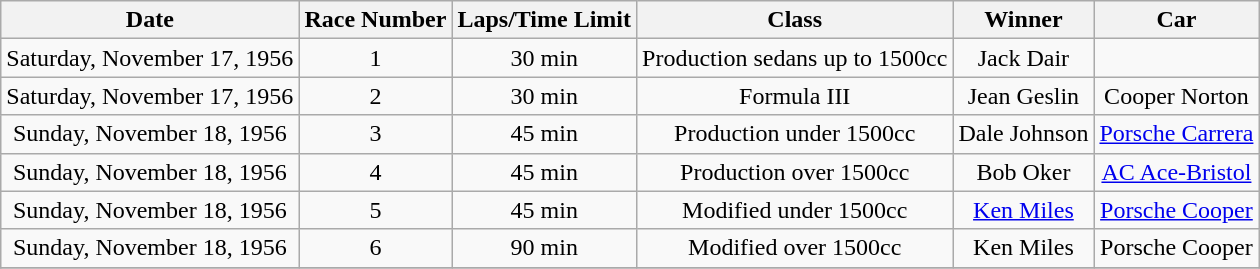<table class="wikitable" Style="text-align:center">
<tr>
<th scope="col">Date</th>
<th scope="col">Race Number</th>
<th scope="col">Laps/Time Limit</th>
<th scope="col">Class</th>
<th scope="col">Winner</th>
<th scope="col">Car</th>
</tr>
<tr>
<td>Saturday, November 17, 1956</td>
<td>1</td>
<td>30 min</td>
<td>Production sedans up to 1500cc</td>
<td>Jack Dair</td>
<td></td>
</tr>
<tr>
<td>Saturday, November 17, 1956</td>
<td>2</td>
<td>30 min</td>
<td>Formula III</td>
<td>Jean Geslin</td>
<td>Cooper Norton</td>
</tr>
<tr>
<td>Sunday, November 18, 1956</td>
<td>3</td>
<td>45 min</td>
<td>Production under 1500cc</td>
<td>Dale Johnson</td>
<td><a href='#'>Porsche Carrera</a></td>
</tr>
<tr>
<td>Sunday, November 18, 1956</td>
<td>4</td>
<td>45 min</td>
<td>Production over 1500cc</td>
<td>Bob Oker</td>
<td><a href='#'> AC Ace-Bristol</a></td>
</tr>
<tr>
<td>Sunday, November 18, 1956</td>
<td>5</td>
<td>45 min</td>
<td>Modified under 1500cc</td>
<td> <a href='#'>Ken Miles</a></td>
<td><a href='#'>Porsche Cooper</a></td>
</tr>
<tr>
<td>Sunday, November 18, 1956</td>
<td>6</td>
<td>90 min</td>
<td>Modified over 1500cc</td>
<td> Ken Miles</td>
<td>Porsche Cooper</td>
</tr>
<tr>
</tr>
</table>
